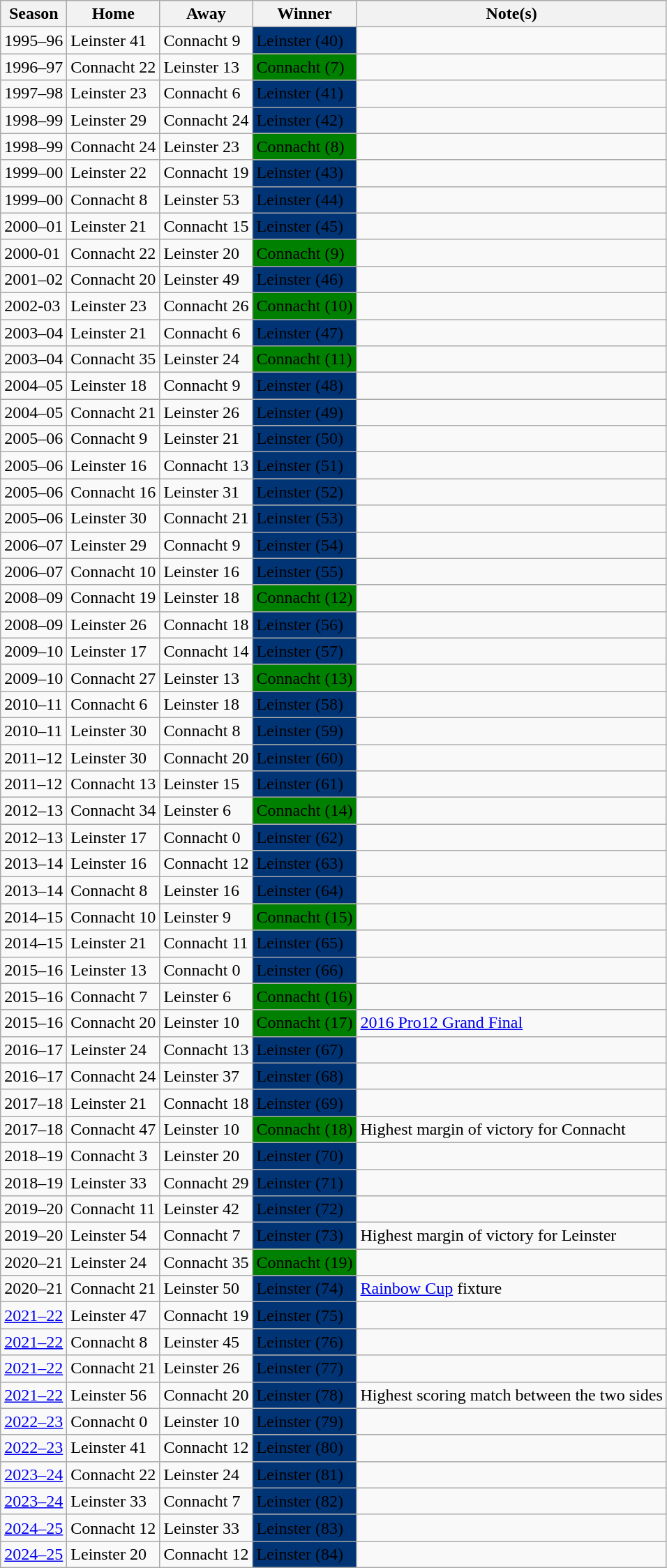<table class="wikitable">
<tr>
<th>Season</th>
<th>Home</th>
<th>Away</th>
<th>Winner</th>
<th>Note(s)</th>
</tr>
<tr>
<td>1995–96</td>
<td>Leinster 41</td>
<td>Connacht 9</td>
<td bgcolor="013475"><span>Leinster (40)</span></td>
<td></td>
</tr>
<tr>
<td>1996–97</td>
<td>Connacht 22</td>
<td>Leinster 13</td>
<td bgcolor="green"><span>Connacht (7)</span></td>
<td></td>
</tr>
<tr>
<td>1997–98</td>
<td>Leinster 23</td>
<td>Connacht 6</td>
<td bgcolor="013475"><span>Leinster (41)</span></td>
<td></td>
</tr>
<tr>
<td>1998–99</td>
<td>Leinster 29</td>
<td>Connacht 24</td>
<td bgcolor="013475"><span>Leinster (42)</span></td>
<td></td>
</tr>
<tr>
<td>1998–99</td>
<td>Connacht 24</td>
<td>Leinster 23</td>
<td bgcolor="green"><span>Connacht (8)</span></td>
<td></td>
</tr>
<tr>
<td>1999–00</td>
<td>Leinster 22</td>
<td>Connacht 19</td>
<td bgcolor="013475"><span>Leinster (43)</span></td>
<td></td>
</tr>
<tr>
<td>1999–00</td>
<td>Connacht 8</td>
<td>Leinster 53</td>
<td bgcolor="013475"><span>Leinster (44)</span></td>
<td></td>
</tr>
<tr>
<td>2000–01</td>
<td>Leinster 21</td>
<td>Connacht 15</td>
<td bgcolor="013475"><span>Leinster (45)</span></td>
<td></td>
</tr>
<tr>
<td>2000-01</td>
<td>Connacht 22</td>
<td>Leinster 20</td>
<td bgcolor="green"><span>Connacht (9)</span></td>
<td></td>
</tr>
<tr>
<td>2001–02</td>
<td>Connacht 20</td>
<td>Leinster 49</td>
<td bgcolor="013475"><span>Leinster (46)</span></td>
<td></td>
</tr>
<tr>
<td>2002-03</td>
<td>Leinster 23</td>
<td>Connacht 26</td>
<td bgcolor="green"><span>Connacht (10)</span></td>
<td></td>
</tr>
<tr>
<td>2003–04</td>
<td>Leinster 21</td>
<td>Connacht 6</td>
<td bgcolor="013475"><span>Leinster (47)</span></td>
<td></td>
</tr>
<tr>
<td>2003–04</td>
<td>Connacht 35</td>
<td>Leinster 24</td>
<td bgcolor="green"><span>Connacht (11)</span></td>
<td></td>
</tr>
<tr>
<td>2004–05</td>
<td>Leinster 18</td>
<td>Connacht 9</td>
<td bgcolor="013475"><span>Leinster (48)</span></td>
<td></td>
</tr>
<tr>
<td>2004–05</td>
<td>Connacht 21</td>
<td>Leinster 26</td>
<td bgcolor="013475"><span>Leinster (49)</span></td>
<td></td>
</tr>
<tr>
<td>2005–06</td>
<td>Connacht 9</td>
<td>Leinster 21</td>
<td bgcolor="013475"><span>Leinster (50)</span></td>
<td></td>
</tr>
<tr>
<td>2005–06</td>
<td>Leinster 16</td>
<td>Connacht 13</td>
<td bgcolor="013475"><span>Leinster (51)</span></td>
<td></td>
</tr>
<tr>
<td>2005–06</td>
<td>Connacht 16</td>
<td>Leinster 31</td>
<td bgcolor="013475"><span>Leinster (52)</span></td>
<td></td>
</tr>
<tr>
<td>2005–06</td>
<td>Leinster 30</td>
<td>Connacht 21</td>
<td bgcolor="013475"><span>Leinster (53)</span></td>
<td></td>
</tr>
<tr>
<td>2006–07</td>
<td>Leinster 29</td>
<td>Connacht 9</td>
<td bgcolor="013475"><span>Leinster (54)</span></td>
<td></td>
</tr>
<tr>
<td>2006–07</td>
<td>Connacht 10</td>
<td>Leinster 16</td>
<td bgcolor="013475"><span>Leinster (55)</span></td>
<td></td>
</tr>
<tr>
<td>2008–09</td>
<td>Connacht 19</td>
<td>Leinster 18</td>
<td bgcolor="green"><span>Connacht (12)</span></td>
<td></td>
</tr>
<tr>
<td>2008–09</td>
<td>Leinster 26</td>
<td>Connacht 18</td>
<td bgcolor="013475"><span>Leinster (56)</span></td>
<td></td>
</tr>
<tr>
<td>2009–10</td>
<td>Leinster 17</td>
<td>Connacht 14</td>
<td bgcolor="013475"><span>Leinster (57)</span></td>
<td></td>
</tr>
<tr>
<td>2009–10</td>
<td>Connacht 27</td>
<td>Leinster 13</td>
<td bgcolor="green"><span>Connacht (13)</span></td>
<td></td>
</tr>
<tr>
<td>2010–11</td>
<td>Connacht 6</td>
<td>Leinster 18</td>
<td bgcolor="013475"><span>Leinster (58)</span></td>
<td></td>
</tr>
<tr>
<td>2010–11</td>
<td>Leinster 30</td>
<td>Connacht 8</td>
<td bgcolor="013475"><span>Leinster (59)</span></td>
<td></td>
</tr>
<tr>
<td>2011–12</td>
<td>Leinster 30</td>
<td>Connacht 20</td>
<td bgcolor="013475"><span>Leinster (60)</span></td>
<td></td>
</tr>
<tr>
<td>2011–12</td>
<td>Connacht 13</td>
<td>Leinster 15</td>
<td bgcolor="013475"><span>Leinster (61)</span></td>
<td></td>
</tr>
<tr>
<td>2012–13</td>
<td>Connacht 34</td>
<td>Leinster 6</td>
<td bgcolor="green"><span>Connacht (14)</span></td>
<td></td>
</tr>
<tr>
<td>2012–13</td>
<td>Leinster 17</td>
<td>Connacht 0</td>
<td bgcolor="013475"><span>Leinster (62)</span></td>
<td></td>
</tr>
<tr>
<td>2013–14</td>
<td>Leinster 16</td>
<td>Connacht 12</td>
<td bgcolor="013475"><span>Leinster (63)</span></td>
<td></td>
</tr>
<tr>
<td>2013–14</td>
<td>Connacht 8</td>
<td>Leinster 16</td>
<td bgcolor="013475"><span>Leinster (64)</span></td>
<td></td>
</tr>
<tr>
<td>2014–15</td>
<td>Connacht 10</td>
<td>Leinster 9</td>
<td bgcolor="green"><span>Connacht (15)</span></td>
<td></td>
</tr>
<tr>
<td>2014–15</td>
<td>Leinster 21</td>
<td>Connacht 11</td>
<td bgcolor="013475"><span>Leinster (65)</span></td>
<td></td>
</tr>
<tr>
<td>2015–16</td>
<td>Leinster 13</td>
<td>Connacht 0</td>
<td bgcolor="013475"><span>Leinster (66)</span></td>
<td></td>
</tr>
<tr>
<td>2015–16</td>
<td>Connacht 7</td>
<td>Leinster 6</td>
<td bgcolor="green"><span>Connacht (16)</span></td>
<td></td>
</tr>
<tr>
<td>2015–16</td>
<td>Connacht 20</td>
<td>Leinster 10</td>
<td bgcolor="green"><span>Connacht (17)</span></td>
<td><a href='#'>2016 Pro12 Grand Final</a></td>
</tr>
<tr>
<td>2016–17</td>
<td>Leinster 24</td>
<td>Connacht 13</td>
<td bgcolor="013475"><span>Leinster (67)</span></td>
<td></td>
</tr>
<tr>
<td>2016–17</td>
<td>Connacht 24</td>
<td>Leinster 37</td>
<td bgcolor="013475"><span>Leinster (68)</span></td>
<td></td>
</tr>
<tr>
<td>2017–18</td>
<td>Leinster 21</td>
<td>Connacht 18</td>
<td bgcolor="013475"><span>Leinster (69)</span></td>
<td></td>
</tr>
<tr>
<td>2017–18</td>
<td>Connacht 47</td>
<td>Leinster 10</td>
<td bgcolor="green"><span>Connacht (18)</span></td>
<td>Highest margin of victory for Connacht</td>
</tr>
<tr>
<td>2018–19</td>
<td>Connacht 3</td>
<td>Leinster 20</td>
<td bgcolor="013475"><span>Leinster (70)</span></td>
<td></td>
</tr>
<tr>
<td>2018–19</td>
<td>Leinster 33</td>
<td>Connacht 29</td>
<td bgcolor="013475"><span>Leinster (71)</span></td>
<td></td>
</tr>
<tr>
<td>2019–20</td>
<td>Connacht 11</td>
<td>Leinster 42</td>
<td bgcolor="013475"><span>Leinster (72)</span></td>
<td></td>
</tr>
<tr>
<td>2019–20</td>
<td>Leinster 54</td>
<td>Connacht 7</td>
<td bgcolor="013475"><span>Leinster (73)</span></td>
<td>Highest margin of victory for Leinster</td>
</tr>
<tr>
<td>2020–21</td>
<td>Leinster 24</td>
<td>Connacht 35</td>
<td bgcolor="green"><span>Connacht (19)</span></td>
<td></td>
</tr>
<tr>
<td>2020–21</td>
<td>Connacht 21</td>
<td>Leinster 50</td>
<td bgcolor="013475"><span>Leinster (74)</span></td>
<td><a href='#'>Rainbow Cup</a> fixture</td>
</tr>
<tr>
<td><a href='#'>2021–22</a></td>
<td>Leinster 47</td>
<td>Connacht 19</td>
<td bgcolor="013475"><span>Leinster (75)</span></td>
<td></td>
</tr>
<tr>
<td><a href='#'>2021–22</a></td>
<td>Connacht 8</td>
<td>Leinster 45</td>
<td bgcolor="013475"><span>Leinster (76)</span></td>
<td></td>
</tr>
<tr>
<td><a href='#'>2021–22</a></td>
<td>Connacht 21</td>
<td>Leinster 26</td>
<td bgcolor="013475"><span>Leinster (77)</span></td>
<td></td>
</tr>
<tr>
<td><a href='#'>2021–22</a></td>
<td>Leinster 56</td>
<td>Connacht 20</td>
<td bgcolor="013475"><span>Leinster (78)</span></td>
<td>Highest scoring match between the two sides</td>
</tr>
<tr>
<td><a href='#'>2022–23</a></td>
<td>Connacht 0</td>
<td>Leinster 10</td>
<td bgcolor="013475"><span>Leinster (79)</span></td>
<td></td>
</tr>
<tr>
<td><a href='#'>2022–23</a></td>
<td>Leinster 41</td>
<td>Connacht 12</td>
<td bgcolor="013475"><span>Leinster (80)</span></td>
<td></td>
</tr>
<tr>
<td><a href='#'>2023–24</a></td>
<td>Connacht 22</td>
<td>Leinster 24</td>
<td bgcolor="013475"><span>Leinster (81)</span></td>
<td></td>
</tr>
<tr>
<td><a href='#'>2023–24</a></td>
<td>Leinster 33</td>
<td>Connacht 7</td>
<td bgcolor="013475"><span>Leinster (82)</span></td>
<td></td>
</tr>
<tr>
<td><a href='#'>2024–25</a></td>
<td>Connacht 12</td>
<td>Leinster 33</td>
<td bgcolor="013475"><span>Leinster (83)</span></td>
<td></td>
</tr>
<tr>
<td><a href='#'>2024–25</a></td>
<td>Leinster 20</td>
<td>Connacht 12</td>
<td bgcolor="013475"><span>Leinster (84)</span></td>
<td></td>
</tr>
</table>
